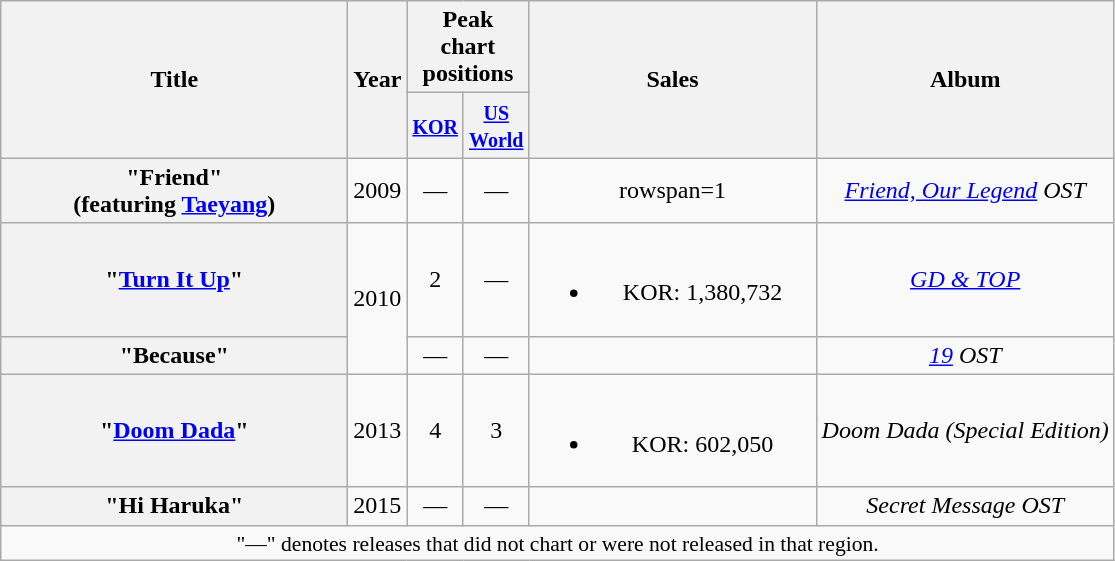<table class="wikitable plainrowheaders" style="text-align:center;" border="1">
<tr>
<th scope="col" rowspan="2" style="width:14em;">Title</th>
<th scope="col" rowspan="2">Year</th>
<th scope="col" colspan="2">Peak chart positions</th>
<th scope="col" rowspan="2" style="width:11.5em;">Sales</th>
<th scope="col" rowspan="2">Album</th>
</tr>
<tr>
<th width=30><small><a href='#'>KOR</a><br></small></th>
<th width=30><small><a href='#'>US World</a></small><br></th>
</tr>
<tr>
<th scope=row>"Friend"<br><span>(featuring <a href='#'>Taeyang</a>)</span></th>
<td>2009</td>
<td>—</td>
<td>—</td>
<td>rowspan=1 </td>
<td><em><a href='#'>Friend, Our Legend</a> OST</em></td>
</tr>
<tr>
<th scope=row>"<a href='#'>Turn It Up</a>"</th>
<td rowspan=2>2010</td>
<td>2</td>
<td>—</td>
<td><br><ul><li>KOR: 1,380,732</li></ul></td>
<td><em><a href='#'>GD & TOP</a></em></td>
</tr>
<tr>
<th scope=row>"Because"</th>
<td>—</td>
<td>—</td>
<td></td>
<td><em><a href='#'>19</a> OST</em></td>
</tr>
<tr>
<th scope=row>"<a href='#'>Doom Dada</a>"</th>
<td>2013</td>
<td>4</td>
<td>3</td>
<td><br><ul><li>KOR: 602,050</li></ul></td>
<td><em>Doom Dada (Special Edition)</em></td>
</tr>
<tr>
<th scope=row>"Hi Haruka"</th>
<td>2015</td>
<td>—</td>
<td>—</td>
<td></td>
<td><em>Secret Message OST</em></td>
</tr>
<tr>
<td colspan=6 style=font-size:90%>"—" denotes releases that did not chart or were not released in that region.</td>
</tr>
</table>
